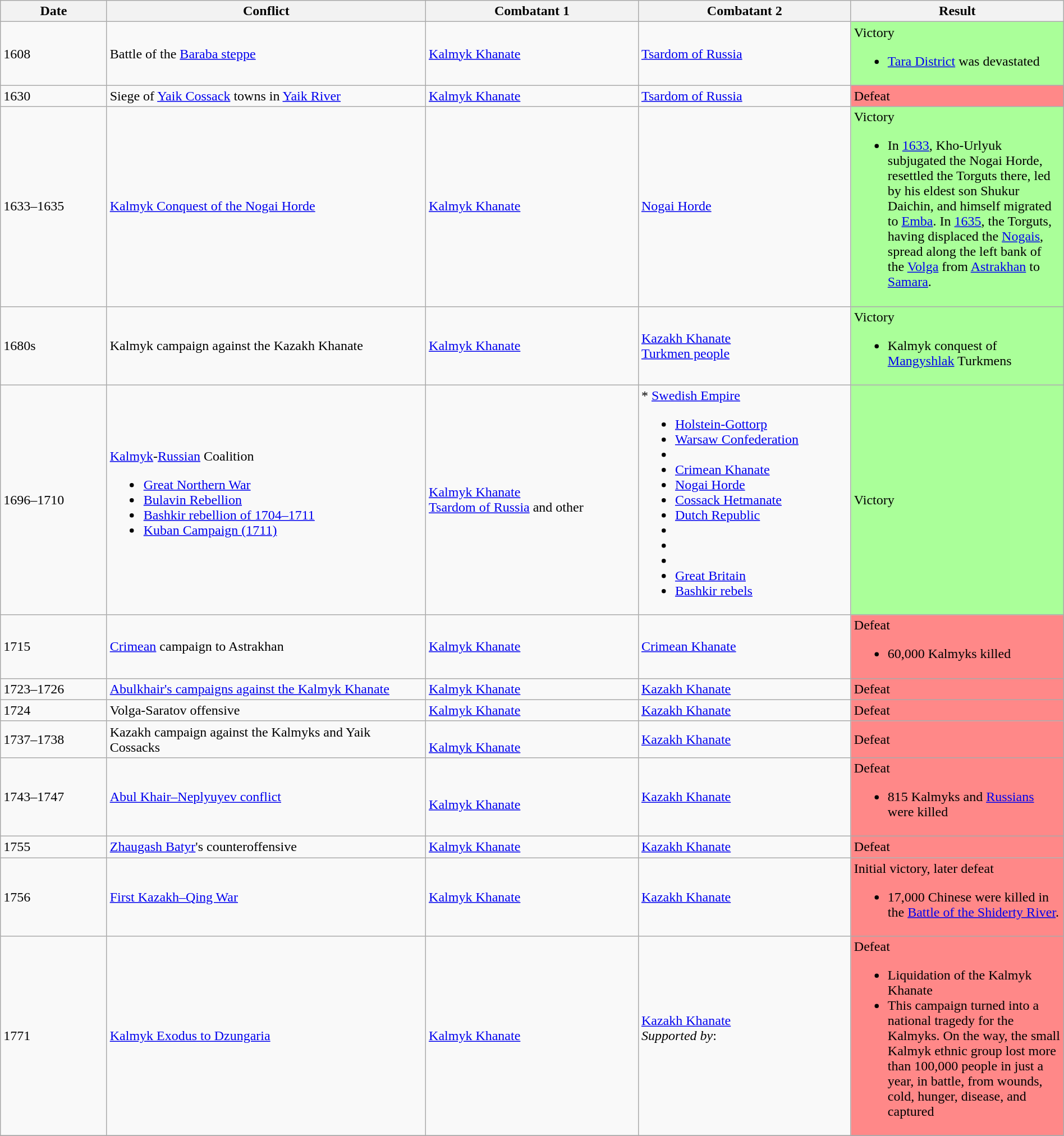<table class="wikitable" width="100%">
<tr>
<th width="10%">Date</th>
<th width="30%">Conflict</th>
<th width="20%">Combatant 1</th>
<th width="20%">Combatant 2</th>
<th width="20%">Result</th>
</tr>
<tr>
<td>1608</td>
<td>Battle of the <a href='#'>Baraba steppe</a></td>
<td> <a href='#'>Kalmyk Khanate</a></td>
<td> <a href='#'>Tsardom of Russia</a></td>
<td style="background:#AF9">Victory<br><ul><li><a href='#'>Tara District</a> was devastated</li></ul></td>
</tr>
<tr>
<td>1630</td>
<td>Siege of <a href='#'>Yaik Cossack</a> towns in <a href='#'>Yaik River</a></td>
<td> <a href='#'>Kalmyk Khanate</a></td>
<td> <a href='#'>Tsardom of Russia</a></td>
<td style="background:#F88">Defeat</td>
</tr>
<tr>
<td>1633–1635</td>
<td><a href='#'>Kalmyk Conquest of the Nogai Horde</a></td>
<td> <a href='#'>Kalmyk Khanate</a></td>
<td> <a href='#'>Nogai Horde</a></td>
<td style="background:#AF9">Victory<br><ul><li>In <a href='#'>1633</a>, Kho-Urlyuk subjugated the Nogai Horde, resettled the Torguts there, led by his eldest son Shukur Daichin, and himself migrated to <a href='#'>Emba</a>. In <a href='#'>1635</a>, the Torguts, having displaced the <a href='#'>Nogais</a>, spread along the left bank of the <a href='#'>Volga</a> from <a href='#'>Astrakhan</a> to <a href='#'>Samara</a>.</li></ul></td>
</tr>
<tr>
<td>1680s</td>
<td>Kalmyk campaign against the Kazakh Khanate</td>
<td> <a href='#'>Kalmyk Khanate</a></td>
<td><a href='#'>Kazakh Khanate</a><br><a href='#'>Turkmen people</a></td>
<td style="background:#AF9">Victory<br><ul><li>Kalmyk conquest of <a href='#'>Mangyshlak</a> Turkmens</li></ul></td>
</tr>
<tr>
<td>1696–1710</td>
<td><a href='#'>Kalmyk</a>-<a href='#'>Russian</a> Coalition<br><ul><li><a href='#'>Great Northern War</a></li><li><a href='#'>Bulavin Rebellion</a></li><li><a href='#'>Bashkir rebellion of 1704–1711</a></li><li><a href='#'>Kuban Campaign (1711)</a></li></ul></td>
<td> <a href='#'>Kalmyk Khanate</a><br> <a href='#'>Tsardom of Russia</a> and other</td>
<td>*  <a href='#'>Swedish Empire</a><br><ul><li> <a href='#'>Holstein-Gottorp</a><br></li><li> <a href='#'>Warsaw Confederation</a><br></li><li><br></li><li> <a href='#'>Crimean Khanate</a><br></li><li> <a href='#'>Nogai Horde</a><br></li><li> <a href='#'>Cossack Hetmanate</a><br></li><li> <a href='#'>Dutch Republic</a> </li><li> </li><li> </li><li> </li><li> <a href='#'>Great Britain</a><br></li><li><a href='#'>Bashkir rebels</a></li></ul></td>
<td style="background:#AF9">Victory</td>
</tr>
<tr>
<td>1715</td>
<td><a href='#'>Crimean</a> campaign to Astrakhan</td>
<td> <a href='#'>Kalmyk Khanate</a></td>
<td> <a href='#'>Crimean Khanate</a></td>
<td style="background:#F88">Defeat<br><ul><li>60,000 Kalmyks killed</li></ul></td>
</tr>
<tr>
<td>1723–1726</td>
<td><a href='#'>Abulkhair's campaigns against the Kalmyk Khanate</a></td>
<td> <a href='#'>Kalmyk Khanate</a></td>
<td><a href='#'>Kazakh Khanate</a></td>
<td style="background:#F88">Defeat</td>
</tr>
<tr>
<td>1724</td>
<td>Volga-Saratov offensive</td>
<td> <a href='#'>Kalmyk Khanate</a></td>
<td><a href='#'>Kazakh Khanate</a></td>
<td style="background:#F88">Defeat</td>
</tr>
<tr>
<td>1737–1738</td>
<td>Kazakh campaign against the Kalmyks and Yaik Cossacks</td>
<td><br> <a href='#'>Kalmyk Khanate</a></td>
<td><a href='#'>Kazakh Khanate</a></td>
<td style="background:#F88">Defeat</td>
</tr>
<tr>
<td>1743–1747</td>
<td><a href='#'>Abul Khair–Neplyuyev conflict</a></td>
<td><br> <a href='#'>Kalmyk Khanate</a></td>
<td><a href='#'>Kazakh Khanate</a></td>
<td style="background:#F88">Defeat<br><ul><li>815 Kalmyks and <a href='#'>Russians</a> were killed</li></ul></td>
</tr>
<tr>
<td>1755</td>
<td><a href='#'>Zhaugash Batyr</a>'s counteroffensive</td>
<td> <a href='#'>Kalmyk Khanate</a></td>
<td><a href='#'>Kazakh Khanate</a></td>
<td style="background:#F88">Defeat</td>
</tr>
<tr>
<td>1756</td>
<td><a href='#'>First Kazakh–Qing War</a></td>
<td> <a href='#'>Kalmyk Khanate</a><br></td>
<td><a href='#'>Kazakh Khanate</a></td>
<td style="background:#F88">Initial victory, later defeat<br><ul><li>17,000 Chinese were killed in the <a href='#'>Battle of the Shiderty River</a>.</li></ul></td>
</tr>
<tr>
<td>1771</td>
<td><a href='#'>Kalmyk Exodus to Dzungaria</a></td>
<td> <a href='#'>Kalmyk Khanate</a></td>
<td><a href='#'>Kazakh Khanate</a><br><em>Supported by</em>: <br> <br></td>
<td style="background:#F88">Defeat<br><ul><li>Liquidation of the Kalmyk Khanate</li><li>This campaign turned into a national tragedy for the Kalmyks. On the way, the small Kalmyk ethnic group lost more than 100,000 people in just a year,  in battle, from wounds, cold, hunger, disease, and captured</li></ul></td>
</tr>
<tr>
</tr>
</table>
